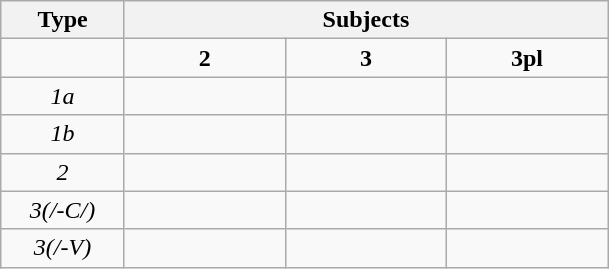<table class="wikitable">
<tr>
<th>Type</th>
<th colspan=3>Subjects</th>
</tr>
<tr style="text-align:center;">
<td style="width:75px; text-align:center;"></td>
<td style="width:100px; "><strong>2</strong></td>
<td style="width:100px; "><strong>3</strong></td>
<td style="width:100px; "><strong>3pl</strong></td>
</tr>
<tr style="text-align:center;">
<td style="width:75px; "><em>1a</em></td>
<td style="width:100px; "> <br></td>
<td style="width:100px; "> <br></td>
<td style="width:100px; "> <br></td>
</tr>
<tr style="text-align:center;">
<td style="width:75px; "><em>1b</em></td>
<td style="width:100px; "> <br></td>
<td style="width:100px; "> <br></td>
<td style="width:100px; "> <br></td>
</tr>
<tr style="text-align:center;">
<td style="width:75px; "><em>2</em></td>
<td style="width:100px; "> <br></td>
<td style="width:100px; "> <br></td>
<td style="width:100px; "><br></td>
</tr>
<tr style="text-align:center;">
<td style="width:75px; "><em>3(/-C/)</em></td>
<td style="width:100px; "><br></td>
<td style="width:100px; "> <br></td>
<td style="width:100px; "><br></td>
</tr>
<tr style="text-align:center;">
<td style="width:75px; "><em>3(/-V)</em></td>
<td style="width:100px; "> <br></td>
<td style="width:100px; "><br></td>
<td style="width:100px; "> <br></td>
</tr>
</table>
